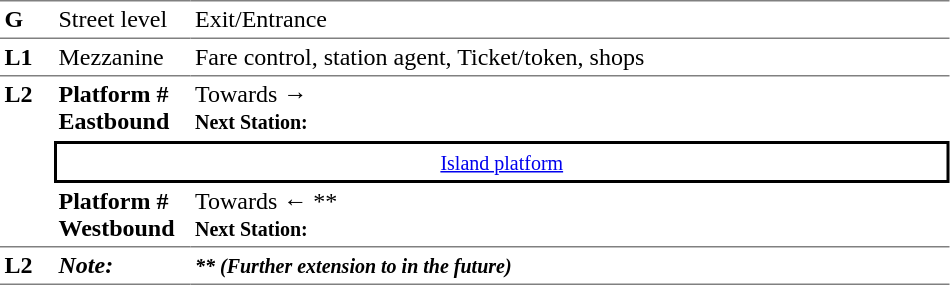<table border="0" cellspacing="0" cellpadding="3">
<tr>
<td width="30" valign="top" style="border-top:solid 1px gray;border-bottom:solid 1px gray;"><strong>G</strong></td>
<td width="85" valign="top" style="border-top:solid 1px gray;border-bottom:solid 1px gray;">Street level</td>
<td width="500" valign="top" style="border-top:solid 1px gray;border-bottom:solid 1px gray;">Exit/Entrance</td>
</tr>
<tr>
<td style="border-bottom:solid 1px gray;"><strong>L1</strong></td>
<td style="border-bottom:solid 1px gray;">Mezzanine</td>
<td style="border-bottom:solid 1px gray;">Fare control, station agent, Ticket/token, shops</td>
</tr>
<tr>
<td rowspan="3" width="30" valign="top" style="border-bottom:solid 1px gray;"><strong>L2</strong></td>
<td width="85" style="border-bottom:solid 1px white;"><span><strong>Platform #</strong><br><strong>Eastbound</strong></span></td>
<td width="500" style="border-bottom:solid 1px white;">Towards → <br><small><strong>Next Station:</strong> </small></td>
</tr>
<tr>
<td colspan="2" style="border-top:solid 2px black;border-right:solid 2px black;border-left:solid 2px black;border-bottom:solid 2px black;text-align:center;"><small><a href='#'>Island platform</a></small></td>
</tr>
<tr>
<td width="85" style="border-bottom:solid 1px gray;"><span><strong>Platform #</strong><br><strong>Westbound</strong></span></td>
<td width="500" style="border-bottom:solid 1px gray;">Towards ←  **<br><small><strong>Next Station:</strong> </small></td>
</tr>
<tr>
<td style="border-bottom:solid 1px gray;" width="30" valign="top"><strong>L2</strong></td>
<td style="border-bottom:solid 1px gray;" width="85" valign="top"><strong><em>Note:</em></strong></td>
<td style="border-bottom:solid 1px gray;" width="500" valign="top"><strong><em><small>** (Further extension to  in the future)</small></em></strong></td>
</tr>
<tr>
</tr>
</table>
